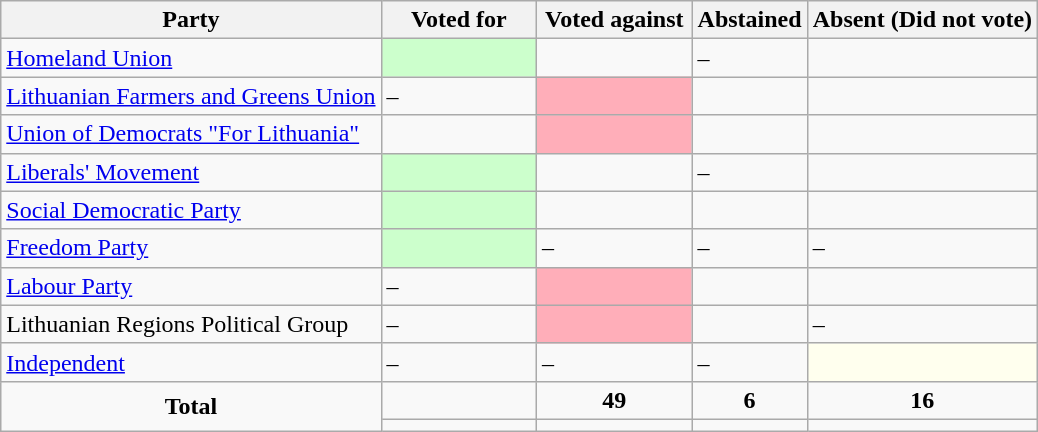<table class="wikitable">
<tr>
<th>Party</th>
<th style="width:15%;">Voted for</th>
<th style="width:15%;">Voted against</th>
<th>Abstained</th>
<th>Absent (Did not vote)</th>
</tr>
<tr>
<td> <a href='#'>Homeland Union</a></td>
<td style="background-color:#CCFFCC;"></td>
<td></td>
<td>–</td>
<td></td>
</tr>
<tr>
<td> <a href='#'>Lithuanian Farmers and Greens Union</a></td>
<td>–</td>
<td style="background-color:#FFAEB9;"></td>
<td></td>
<td></td>
</tr>
<tr>
<td> <a href='#'>Union of Democrats "For Lithuania"</a></td>
<td></td>
<td style="background-color:#FFAEB9;"></td>
<td></td>
<td></td>
</tr>
<tr>
<td> <a href='#'>Liberals' Movement</a></td>
<td style="background-color:#CCFFCC;"></td>
<td></td>
<td>–</td>
<td></td>
</tr>
<tr>
<td> <a href='#'>Social Democratic Party</a></td>
<td style="background-color:#CCFFCC;"></td>
<td></td>
<td></td>
<td></td>
</tr>
<tr>
<td> <a href='#'>Freedom Party</a></td>
<td style="background-color:#CCFFCC;"></td>
<td>–</td>
<td>–</td>
<td>–</td>
</tr>
<tr>
<td> <a href='#'>Labour Party</a></td>
<td>–</td>
<td style="background-color:#FFAEB9;"></td>
<td></td>
<td></td>
</tr>
<tr>
<td> Lithuanian Regions Political Group</td>
<td>–</td>
<td style="background-color:#FFAEB9;"></td>
<td></td>
<td>–</td>
</tr>
<tr>
<td> <a href='#'>Independent</a></td>
<td>–</td>
<td>–</td>
<td>–</td>
<td style="background-color:#FFE;"></td>
</tr>
<tr>
<td style="text-align:center;" rowspan="2"><strong>Total</strong></td>
<td></td>
<td style="text-align:center;"><strong>49</strong></td>
<td style="text-align:center;"><strong>6</strong></td>
<td style="text-align:center;"><strong>16</strong></td>
</tr>
<tr>
<td style="text-align:center;"></td>
<td style="text-align:center;"></td>
<td style="text-align:center;"></td>
<td style="text-align:center;"></td>
</tr>
</table>
